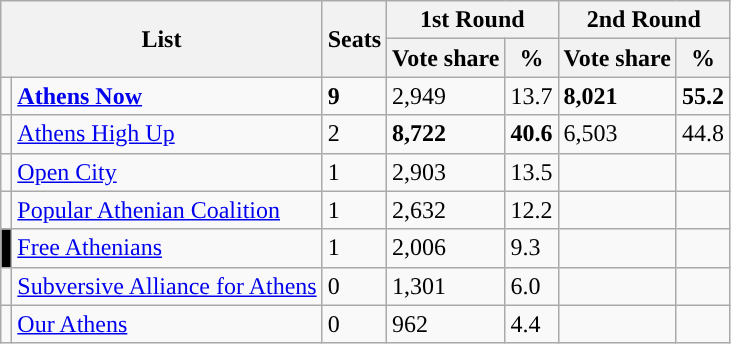<table class="wikitable">
<tr>
<th colspan="2" rowspan="2">List</th>
<th rowspan="2">Seats</th>
<th colspan="2">1st Round</th>
<th colspan="2">2nd Round</th>
</tr>
<tr>
<th><strong>Vote share</strong></th>
<th>%</th>
<th><strong>Vote share</strong></th>
<th>%</th>
</tr>
<tr>
<td style="background-color:"></td>
<td><strong><a href='#'>Athens Now</a></strong></td>
<td><strong>9</strong></td>
<td>2,949</td>
<td>13.7</td>
<td><strong>8,021</strong></td>
<td><strong>55.2</strong></td>
</tr>
<tr>
<td style="background-color:"></td>
<td><a href='#'>Athens High Up</a></td>
<td>2</td>
<td><strong>8,722</strong></td>
<td><strong>40.6</strong></td>
<td>6,503</td>
<td>44.8</td>
</tr>
<tr>
<td style="background-color:"></td>
<td><a href='#'>Open City</a></td>
<td>1</td>
<td>2,903</td>
<td>13.5</td>
<td></td>
<td></td>
</tr>
<tr>
<td style="background-color:"></td>
<td><a href='#'>Popular Athenian Coalition</a></td>
<td>1</td>
<td>2,632</td>
<td>12.2</td>
<td></td>
<td></td>
</tr>
<tr>
<td style="background-color:#000000"></td>
<td><a href='#'>Free Athenians</a></td>
<td>1</td>
<td>2,006</td>
<td>9.3</td>
<td></td>
<td></td>
</tr>
<tr>
<td style="background-color:"></td>
<td><a href='#'>Subversive Alliance for Athens</a></td>
<td>0</td>
<td>1,301</td>
<td>6.0</td>
<td></td>
<td></td>
</tr>
<tr>
<td style="background-color:"></td>
<td><a href='#'>Our Athens</a></td>
<td>0</td>
<td>962</td>
<td>4.4</td>
<td></td>
<td></td>
</tr>
</table>
